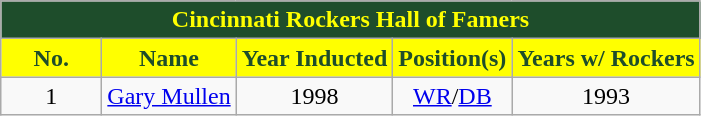<table class="wikitable sortable">
<tr>
<td colspan="5" style= "background: #1E4D2B; color: yellow" align="center"><strong>Cincinnati Rockers Hall of Famers</strong></td>
</tr>
<tr>
<th width=60px style="background: yellow; color: #1E4D2B">No.</th>
<th style="background: yellow; color: #1E4D2B">Name</th>
<th style="background: yellow; color: #1E4D2B">Year Inducted</th>
<th style="background: yellow; color: #1E4D2B">Position(s)</th>
<th style="background: yellow; color: #1E4D2B">Years w/ Rockers</th>
</tr>
<tr>
<td style="text-align:center;">1</td>
<td style="text-align:center;"><a href='#'>Gary Mullen</a></td>
<td style="text-align:center;">1998</td>
<td style="text-align:center;"><a href='#'>WR</a>/<a href='#'>DB</a></td>
<td style="text-align:center;">1993</td>
</tr>
</table>
